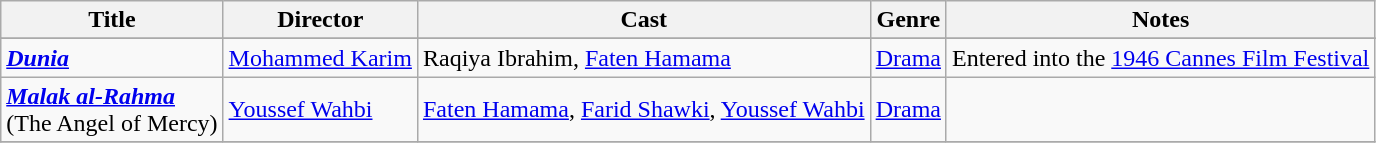<table class="wikitable">
<tr>
<th>Title</th>
<th>Director</th>
<th>Cast</th>
<th>Genre</th>
<th>Notes</th>
</tr>
<tr>
</tr>
<tr>
<td><strong><em><a href='#'>Dunia</a></em></strong></td>
<td><a href='#'>Mohammed Karim</a></td>
<td>Raqiya Ibrahim, <a href='#'>Faten Hamama</a></td>
<td><a href='#'>Drama</a></td>
<td>Entered into the <a href='#'>1946 Cannes Film Festival</a></td>
</tr>
<tr>
<td><strong><em><a href='#'>Malak al-Rahma</a></em></strong><br>(The Angel of Mercy)</td>
<td><a href='#'>Youssef Wahbi</a></td>
<td><a href='#'>Faten Hamama</a>, <a href='#'>Farid Shawki</a>, <a href='#'>Youssef Wahbi</a></td>
<td><a href='#'>Drama</a></td>
<td></td>
</tr>
<tr>
</tr>
</table>
